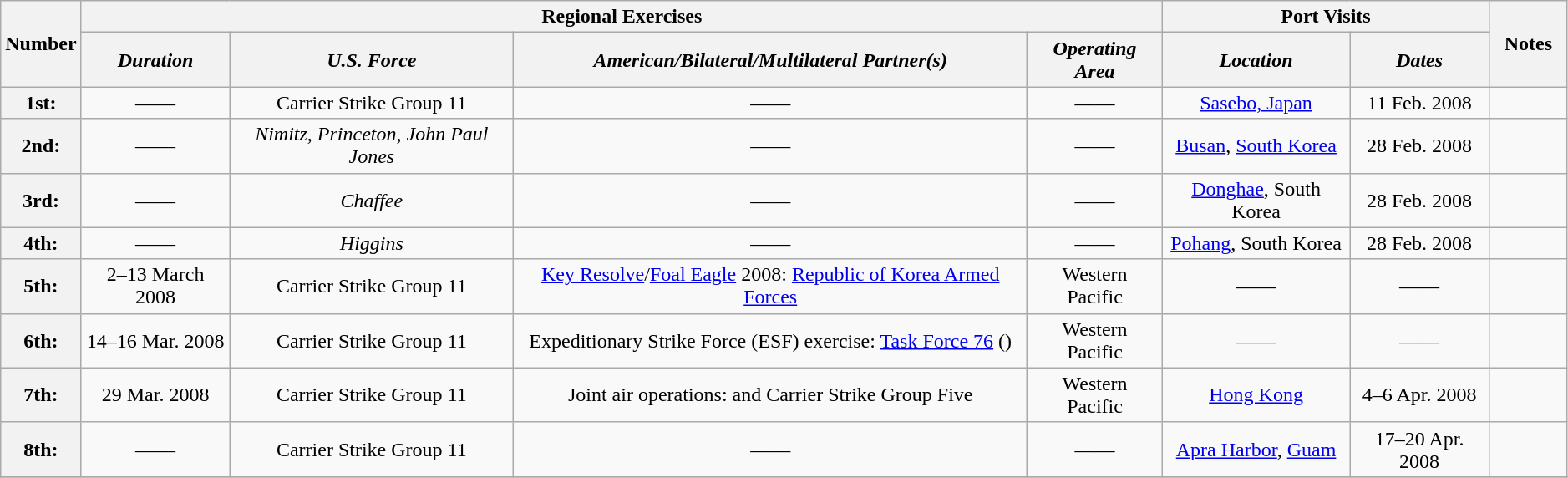<table class="wikitable" style="text-align:center" width=99%>
<tr>
<th rowspan="2" width="5%">Number</th>
<th colspan="4" align="center">Regional Exercises</th>
<th colspan="2" align="center">Port Visits</th>
<th rowspan="2" width="5%">Notes</th>
</tr>
<tr>
<th align="center"><em>Duration</em></th>
<th align="center"><em>U.S. Force</em></th>
<th align="center"><em>American/Bilateral/Multilateral Partner(s)</em></th>
<th align="center"><em>Operating Area</em></th>
<th align="center"><em>Location</em></th>
<th align="center"><em>Dates</em></th>
</tr>
<tr>
<th>1st:</th>
<td>——</td>
<td>Carrier Strike Group 11</td>
<td>——</td>
<td>——</td>
<td><a href='#'>Sasebo, Japan</a></td>
<td>11 Feb. 2008</td>
<td></td>
</tr>
<tr>
<th>2nd:</th>
<td>——</td>
<td><em>Nimitz</em>, <em>Princeton</em>, <em>John Paul Jones </em></td>
<td>——</td>
<td>——</td>
<td><a href='#'>Busan</a>, <a href='#'>South Korea</a></td>
<td>28 Feb. 2008</td>
<td></td>
</tr>
<tr>
<th>3rd:</th>
<td>——</td>
<td><em>Chaffee </em></td>
<td>——</td>
<td>——</td>
<td><a href='#'>Donghae</a>, South Korea</td>
<td>28 Feb. 2008</td>
<td></td>
</tr>
<tr>
<th>4th:</th>
<td>——</td>
<td><em>Higgins </em></td>
<td>——</td>
<td>——</td>
<td><a href='#'>Pohang</a>, South Korea</td>
<td>28 Feb. 2008</td>
<td></td>
</tr>
<tr>
<th>5th:</th>
<td>2–13 March 2008</td>
<td>Carrier Strike Group 11</td>
<td><a href='#'>Key Resolve</a>/<a href='#'>Foal Eagle</a> 2008: <a href='#'>Republic of Korea Armed Forces</a></td>
<td>Western Pacific</td>
<td>——</td>
<td>——</td>
<td></td>
</tr>
<tr>
<th>6th:</th>
<td>14–16 Mar. 2008</td>
<td>Carrier Strike Group 11</td>
<td>Expeditionary Strike Force (ESF) exercise:  <a href='#'>Task Force 76</a> ()</td>
<td>Western Pacific</td>
<td>——</td>
<td>——</td>
<td></td>
</tr>
<tr>
<th>7th:</th>
<td>29 Mar. 2008</td>
<td>Carrier Strike Group 11</td>
<td>Joint air operations:   and Carrier Strike Group Five</td>
<td>Western Pacific</td>
<td><a href='#'>Hong Kong</a></td>
<td>4–6 Apr. 2008</td>
<td></td>
</tr>
<tr>
<th>8th:</th>
<td>——</td>
<td>Carrier Strike Group 11</td>
<td>——</td>
<td>——</td>
<td><a href='#'>Apra Harbor</a>, <a href='#'>Guam</a></td>
<td>17–20 Apr. 2008</td>
<td></td>
</tr>
<tr>
</tr>
</table>
